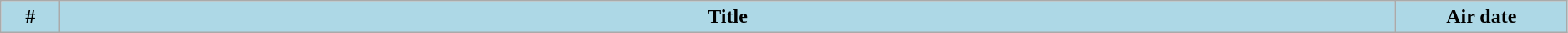<table class="wikitable plainrowheaders" style="width:99%; background:#fff;">
<tr>
<th style="background:#add8e6; width:40px;">#</th>
<th style="background: #add8e6;">Title</th>
<th style="background:#add8e6; width:130px;">Air date<br>




</th>
</tr>
</table>
